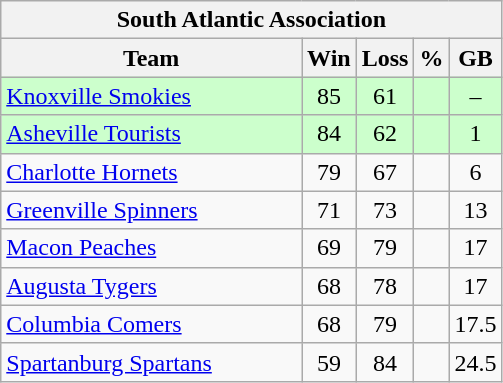<table class="wikitable">
<tr>
<th colspan="5">South Atlantic Association</th>
</tr>
<tr>
<th width="60%">Team</th>
<th>Win</th>
<th>Loss</th>
<th>%</th>
<th>GB</th>
</tr>
<tr align=center bgcolor=ccffcc>
<td align=left><a href='#'>Knoxville Smokies</a></td>
<td>85</td>
<td>61</td>
<td></td>
<td>–</td>
</tr>
<tr align=center bgcolor=ccffcc>
<td align=left><a href='#'>Asheville Tourists</a></td>
<td>84</td>
<td>62</td>
<td></td>
<td>1</td>
</tr>
<tr align=center>
<td align=left><a href='#'>Charlotte Hornets</a></td>
<td>79</td>
<td>67</td>
<td></td>
<td>6</td>
</tr>
<tr align=center>
<td align=left><a href='#'>Greenville Spinners</a></td>
<td>71</td>
<td>73</td>
<td></td>
<td>13</td>
</tr>
<tr align=center>
<td align=left><a href='#'>Macon Peaches</a></td>
<td>69</td>
<td>79</td>
<td></td>
<td>17</td>
</tr>
<tr align=center>
<td align=left><a href='#'>Augusta Tygers</a></td>
<td>68</td>
<td>78</td>
<td></td>
<td>17</td>
</tr>
<tr align=center>
<td align=left><a href='#'>Columbia Comers</a></td>
<td>68</td>
<td>79</td>
<td></td>
<td>17.5</td>
</tr>
<tr align=center>
<td align=left><a href='#'>Spartanburg Spartans</a></td>
<td>59</td>
<td>84</td>
<td></td>
<td>24.5</td>
</tr>
</table>
